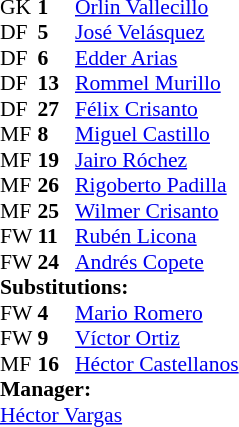<table style = "font-size: 90%" cellspacing = "0" cellpadding = "0">
<tr>
<td colspan = 4></td>
</tr>
<tr>
<th style="width:25px;"></th>
<th style="width:25px;"></th>
</tr>
<tr>
<td>GK</td>
<td><strong>1</strong></td>
<td> <a href='#'>Orlin Vallecillo</a></td>
</tr>
<tr>
<td>DF</td>
<td><strong>5</strong></td>
<td> <a href='#'>José Velásquez</a></td>
</tr>
<tr>
<td>DF</td>
<td><strong>6</strong></td>
<td> <a href='#'>Edder Arias</a></td>
</tr>
<tr>
<td>DF</td>
<td><strong>13</strong></td>
<td> <a href='#'>Rommel Murillo</a></td>
</tr>
<tr>
<td>DF</td>
<td><strong>27</strong></td>
<td> <a href='#'>Félix Crisanto</a></td>
<td></td>
<td></td>
</tr>
<tr>
<td>MF</td>
<td><strong>8</strong></td>
<td> <a href='#'>Miguel Castillo</a></td>
<td></td>
<td></td>
</tr>
<tr>
<td>MF</td>
<td><strong>19</strong></td>
<td> <a href='#'>Jairo Róchez</a></td>
<td></td>
<td></td>
</tr>
<tr>
<td>MF</td>
<td><strong>26</strong></td>
<td> <a href='#'>Rigoberto Padilla</a></td>
<td></td>
<td></td>
<td></td>
<td></td>
</tr>
<tr>
<td>MF</td>
<td><strong>25</strong></td>
<td> <a href='#'>Wilmer Crisanto</a></td>
<td></td>
<td></td>
</tr>
<tr>
<td>FW</td>
<td><strong>11</strong></td>
<td> <a href='#'>Rubén Licona</a></td>
</tr>
<tr>
<td>FW</td>
<td><strong>24</strong></td>
<td> <a href='#'>Andrés Copete</a></td>
</tr>
<tr>
<td colspan = 3><strong>Substitutions:</strong></td>
</tr>
<tr>
<td>FW</td>
<td><strong>4</strong></td>
<td> <a href='#'>Mario Romero</a></td>
<td></td>
<td></td>
</tr>
<tr>
<td>FW</td>
<td><strong>9</strong></td>
<td> <a href='#'>Víctor Ortiz</a></td>
<td></td>
<td></td>
</tr>
<tr>
<td>MF</td>
<td><strong>16</strong></td>
<td> <a href='#'>Héctor Castellanos</a></td>
<td></td>
<td></td>
<td></td>
<td></td>
</tr>
<tr>
<td colspan = 3><strong>Manager:</strong></td>
</tr>
<tr>
<td colspan = 3> <a href='#'>Héctor Vargas</a></td>
</tr>
</table>
